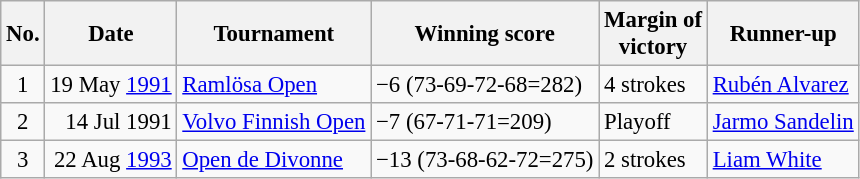<table class="wikitable" style="font-size:95%;">
<tr>
<th>No.</th>
<th>Date</th>
<th>Tournament</th>
<th>Winning score</th>
<th>Margin of<br>victory</th>
<th>Runner-up</th>
</tr>
<tr>
<td align=center>1</td>
<td align=right>19 May <a href='#'>1991</a></td>
<td><a href='#'>Ramlösa Open</a></td>
<td>−6 (73-69-72-68=282)</td>
<td>4 strokes</td>
<td> <a href='#'>Rubén Alvarez</a></td>
</tr>
<tr>
<td align=center>2</td>
<td align=right>14 Jul 1991</td>
<td><a href='#'>Volvo Finnish Open</a></td>
<td>−7 (67-71-71=209)</td>
<td>Playoff</td>
<td> <a href='#'>Jarmo Sandelin</a></td>
</tr>
<tr>
<td align=center>3</td>
<td align=right>22 Aug <a href='#'>1993</a></td>
<td><a href='#'>Open de Divonne</a></td>
<td>−13 (73-68-62-72=275)</td>
<td>2 strokes</td>
<td> <a href='#'>Liam White</a></td>
</tr>
</table>
